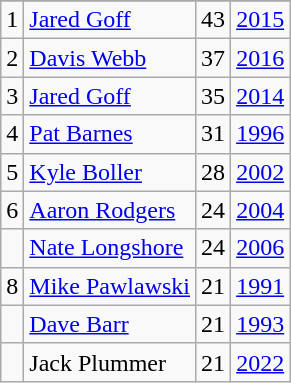<table class="wikitable">
<tr>
</tr>
<tr>
<td>1</td>
<td><a href='#'>Jared Goff</a></td>
<td>43</td>
<td><a href='#'>2015</a></td>
</tr>
<tr>
<td>2</td>
<td><a href='#'>Davis Webb</a></td>
<td>37</td>
<td><a href='#'>2016</a></td>
</tr>
<tr>
<td>3</td>
<td><a href='#'>Jared Goff</a></td>
<td>35</td>
<td><a href='#'>2014</a></td>
</tr>
<tr>
<td>4</td>
<td><a href='#'>Pat Barnes</a></td>
<td>31</td>
<td><a href='#'>1996</a></td>
</tr>
<tr>
<td>5</td>
<td><a href='#'>Kyle Boller</a></td>
<td>28</td>
<td><a href='#'>2002</a></td>
</tr>
<tr>
<td>6</td>
<td><a href='#'>Aaron Rodgers</a></td>
<td>24</td>
<td><a href='#'>2004</a></td>
</tr>
<tr>
<td></td>
<td><a href='#'>Nate Longshore</a></td>
<td>24</td>
<td><a href='#'>2006</a></td>
</tr>
<tr>
<td>8</td>
<td><a href='#'>Mike Pawlawski</a></td>
<td>21</td>
<td><a href='#'>1991</a></td>
</tr>
<tr>
<td></td>
<td><a href='#'>Dave Barr</a></td>
<td>21</td>
<td><a href='#'>1993</a></td>
</tr>
<tr>
<td></td>
<td>Jack Plummer</td>
<td>21</td>
<td><a href='#'>2022</a></td>
</tr>
</table>
